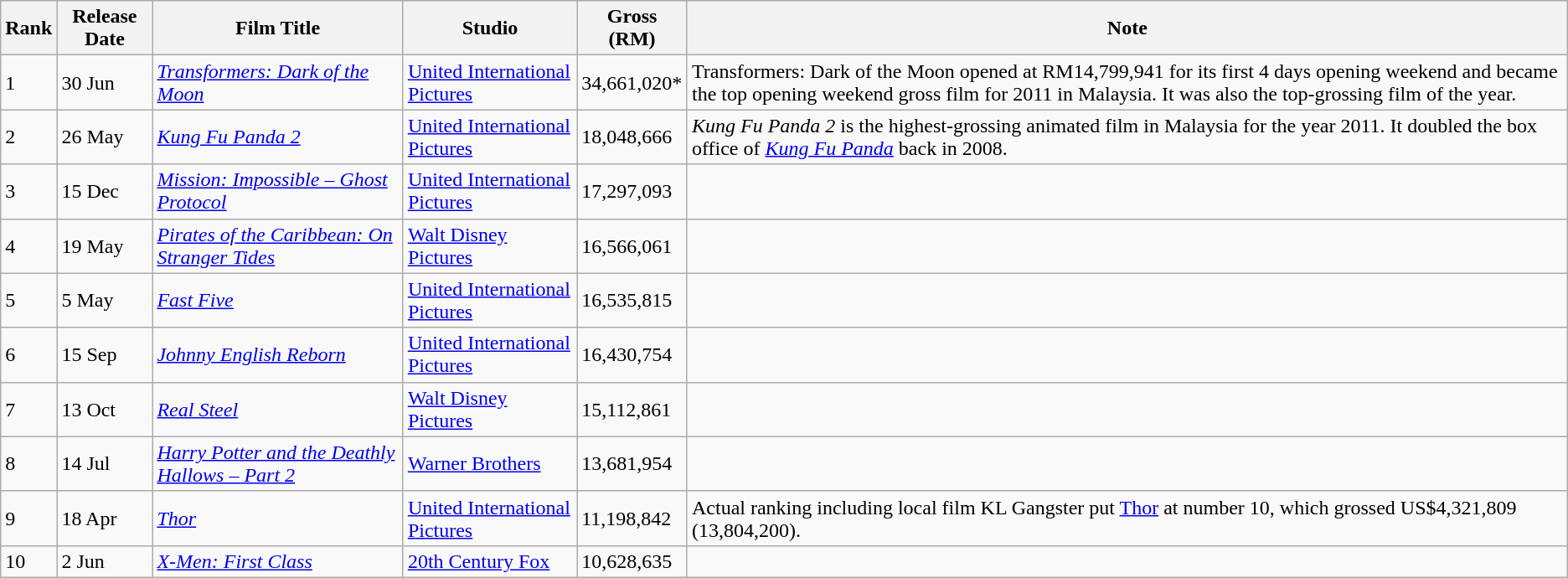<table class="wikitable sortable" style="text-align:left">
<tr>
<th>Rank</th>
<th>Release Date</th>
<th>Film Title</th>
<th>Studio</th>
<th>Gross (RM)</th>
<th>Note</th>
</tr>
<tr>
<td>1</td>
<td>30 Jun</td>
<td><em><a href='#'>Transformers: Dark of the Moon</a></em></td>
<td><a href='#'>United International Pictures</a></td>
<td>34,661,020*</td>
<td>Transformers: Dark of the Moon opened at RM14,799,941 for its first 4 days opening weekend and became the top opening weekend gross film for 2011 in Malaysia. It was also the top-grossing film of the year.</td>
</tr>
<tr>
<td>2</td>
<td>26 May</td>
<td><em><a href='#'>Kung Fu Panda 2</a></em></td>
<td><a href='#'>United International Pictures</a></td>
<td>18,048,666</td>
<td><em>Kung Fu Panda 2</em> is the highest-grossing animated film in Malaysia for the year 2011. It doubled the box office of <em><a href='#'>Kung Fu Panda</a></em> back in 2008.</td>
</tr>
<tr>
<td>3</td>
<td>15 Dec</td>
<td><em><a href='#'>Mission: Impossible – Ghost Protocol</a></em></td>
<td><a href='#'>United International Pictures</a></td>
<td>17,297,093</td>
<td></td>
</tr>
<tr>
<td>4</td>
<td>19 May</td>
<td><em><a href='#'>Pirates of the Caribbean: On Stranger Tides</a></em></td>
<td><a href='#'>Walt Disney Pictures</a></td>
<td>16,566,061</td>
<td></td>
</tr>
<tr>
<td>5</td>
<td>5 May</td>
<td><em><a href='#'>Fast Five</a></em></td>
<td><a href='#'>United International Pictures</a></td>
<td>16,535,815</td>
<td></td>
</tr>
<tr>
<td>6</td>
<td>15 Sep</td>
<td><em><a href='#'>Johnny English Reborn</a></em></td>
<td><a href='#'>United International Pictures</a></td>
<td>16,430,754</td>
<td></td>
</tr>
<tr>
<td>7</td>
<td>13 Oct</td>
<td><em><a href='#'>Real Steel</a></em></td>
<td><a href='#'>Walt Disney Pictures</a></td>
<td>15,112,861</td>
<td></td>
</tr>
<tr>
<td>8</td>
<td>14 Jul</td>
<td><em><a href='#'>Harry Potter and the Deathly Hallows – Part 2</a></em></td>
<td><a href='#'>Warner Brothers</a></td>
<td>13,681,954</td>
<td></td>
</tr>
<tr>
<td>9</td>
<td>18 Apr</td>
<td><em><a href='#'>Thor</a></em></td>
<td><a href='#'>United International Pictures</a></td>
<td>11,198,842</td>
<td>Actual ranking including local film KL Gangster put <a href='#'>Thor</a> at number 10, which grossed US$4,321,809 (13,804,200).</td>
</tr>
<tr>
<td>10</td>
<td>2 Jun</td>
<td><em><a href='#'>X-Men: First Class</a></em></td>
<td><a href='#'>20th Century Fox</a></td>
<td>10,628,635</td>
<td></td>
</tr>
</table>
